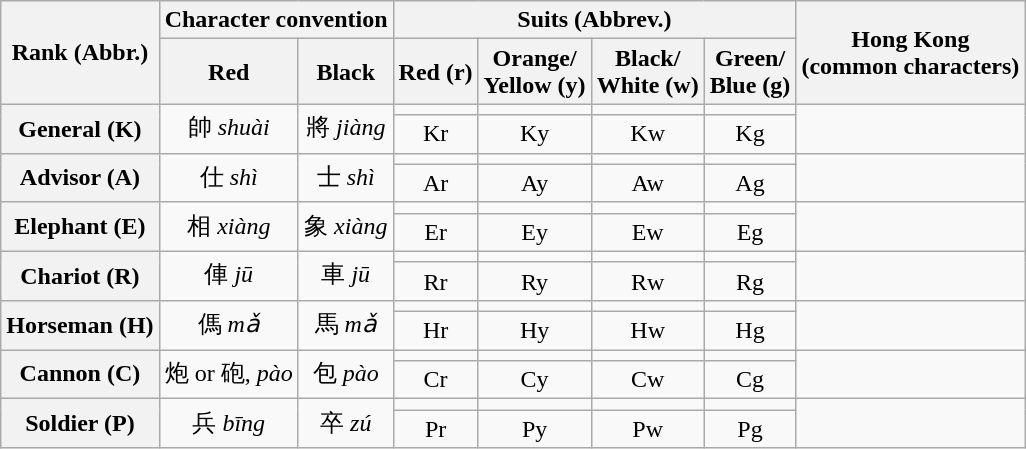<table class="wikitable" style="font-size:100%;text-align:center;">
<tr>
<th rowspan=2>Rank (Abbr.)</th>
<th colspan=2>Character convention</th>
<th colspan=4>Suits (Abbrev.)</th>
<th rowspan=2>Hong Kong<br>(common characters)</th>
</tr>
<tr>
<th>Red</th>
<th>Black</th>
<th>Red (r)</th>
<th>Orange/<br>Yellow (y)</th>
<th>Black/<br>White (w)</th>
<th>Green/<br>Blue (g)</th>
</tr>
<tr>
<th rowspan=2>General (K)</th>
<td rowspan=2>帥 <em>shuài</em></td>
<td rowspan=2>將 <em>jiàng</em></td>
<td> </td>
<td> </td>
<td> </td>
<td> </td>
<td rowspan=2>    </td>
</tr>
<tr>
<td>Kr</td>
<td>Ky</td>
<td>Kw</td>
<td>Kg</td>
</tr>
<tr>
<th rowspan=2>Advisor (A)</th>
<td rowspan=2>仕 <em>shì</em></td>
<td rowspan=2>士 <em>shì</em></td>
<td> </td>
<td> </td>
<td> </td>
<td> </td>
<td rowspan=2>    </td>
</tr>
<tr>
<td>Ar</td>
<td>Ay</td>
<td>Aw</td>
<td>Ag</td>
</tr>
<tr>
<th rowspan=2>Elephant (E)</th>
<td rowspan=2>相 <em>xiàng</em></td>
<td rowspan=2>象 <em>xiàng</em></td>
<td> </td>
<td> </td>
<td> </td>
<td> </td>
<td rowspan=2>    </td>
</tr>
<tr>
<td>Er</td>
<td>Ey</td>
<td>Ew</td>
<td>Eg</td>
</tr>
<tr>
<th rowspan=2>Chariot (R)</th>
<td rowspan=2>俥 <em>jū</em></td>
<td rowspan=2>車 <em>jū</em></td>
<td> </td>
<td> </td>
<td> </td>
<td> </td>
<td rowspan=2>    </td>
</tr>
<tr>
<td>Rr</td>
<td>Ry</td>
<td>Rw</td>
<td>Rg</td>
</tr>
<tr>
<th rowspan=2>Horseman (H)</th>
<td rowspan=2>傌 <em>mǎ</em></td>
<td rowspan=2>馬 <em>mǎ</em></td>
<td> </td>
<td> </td>
<td> </td>
<td> </td>
<td rowspan=2>    </td>
</tr>
<tr>
<td>Hr</td>
<td>Hy</td>
<td>Hw</td>
<td>Hg</td>
</tr>
<tr>
<th rowspan=2>Cannon (C)</th>
<td rowspan=2>炮 or 砲, <em>pào</em></td>
<td rowspan=2>包 <em>pào</em></td>
<td> </td>
<td> </td>
<td> </td>
<td> </td>
<td rowspan=2>    </td>
</tr>
<tr>
<td>Cr</td>
<td>Cy</td>
<td>Cw</td>
<td>Cg</td>
</tr>
<tr>
<th rowspan=2>Soldier (P)</th>
<td rowspan=2>兵 <em>bīng</em></td>
<td rowspan=2>卒 <em>zú</em></td>
<td> </td>
<td> </td>
<td> </td>
<td> </td>
<td rowspan=2>    </td>
</tr>
<tr>
<td>Pr</td>
<td>Py</td>
<td>Pw</td>
<td>Pg</td>
</tr>
</table>
